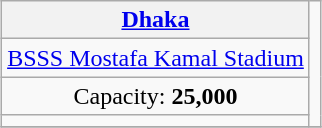<table class="wikitable" style="text-align:center; margin:0.2em auto;">
<tr>
<th><a href='#'>Dhaka</a></th>
<td rowspan="4"></td>
</tr>
<tr>
<td><a href='#'>BSSS Mostafa Kamal Stadium</a></td>
</tr>
<tr>
<td>Capacity: <strong>25,000</strong></td>
</tr>
<tr>
<td></td>
</tr>
<tr>
</tr>
</table>
